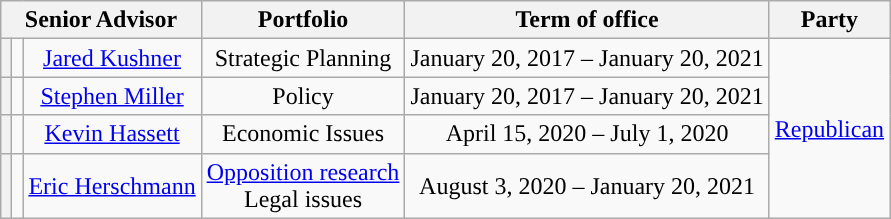<table class="wikitable" style="text-align:center">
<tr>
<th colspan="3">Senior Advisor</th>
<th>Portfolio</th>
<th>Term of office</th>
<th>Party</th>
</tr>
<tr>
<th style="background:"></th>
<td></td>
<td><a href='#'>Jared Kushner</a><br></td>
<td>Strategic Planning</td>
<td>January 20, 2017 – January 20, 2021</td>
<td rowspan="4"><a href='#'>Republican</a></td>
</tr>
<tr>
<th style="background:"></th>
<td></td>
<td><a href='#'>Stephen Miller</a><br></td>
<td>Policy</td>
<td>January 20, 2017 – January 20, 2021</td>
</tr>
<tr>
<th style="background:"></th>
<td></td>
<td><a href='#'>Kevin Hassett</a><br></td>
<td>Economic Issues</td>
<td>April 15, 2020 – July 1, 2020</td>
</tr>
<tr>
<th style="background:"></th>
<td></td>
<td><a href='#'>Eric Herschmann</a><br></td>
<td><a href='#'>Opposition research</a><br>Legal issues</td>
<td>August 3, 2020 – January 20, 2021</td>
</tr>
</table>
